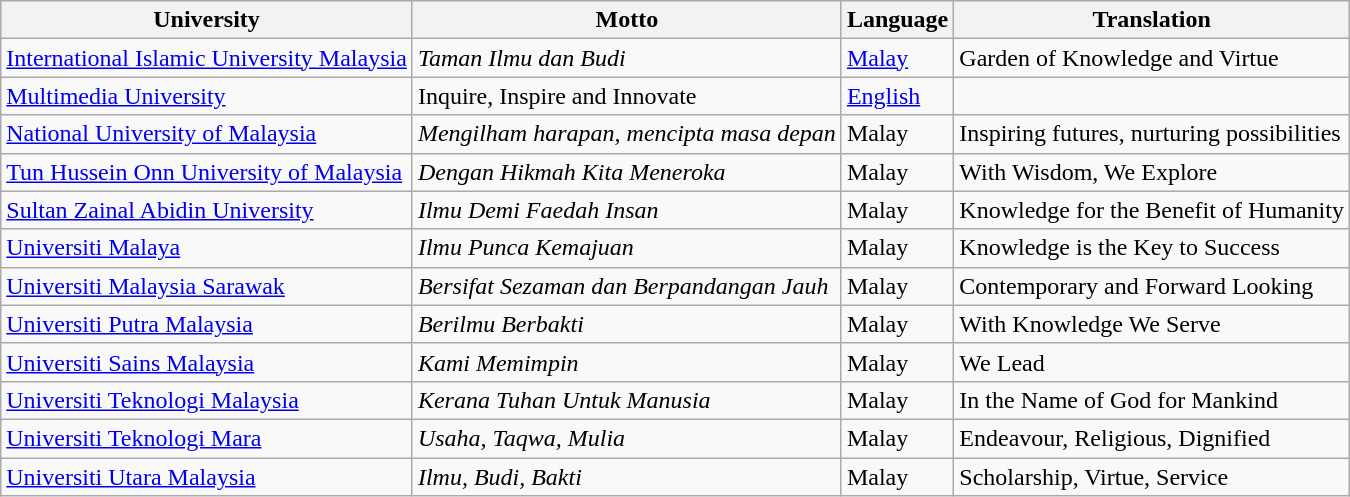<table class="wikitable sortable plainrowheaders">
<tr>
<th>University</th>
<th>Motto</th>
<th>Language</th>
<th>Translation</th>
</tr>
<tr>
<td><a href='#'>International Islamic University Malaysia</a></td>
<td><em>Taman Ilmu dan Budi</em></td>
<td><a href='#'>Malay</a></td>
<td>Garden of Knowledge and Virtue</td>
</tr>
<tr>
<td><a href='#'>Multimedia University</a></td>
<td>Inquire, Inspire and Innovate</td>
<td><a href='#'>English</a></td>
<td></td>
</tr>
<tr>
<td><a href='#'>National University of Malaysia</a></td>
<td><em>Mengilham harapan, mencipta masa depan</em></td>
<td>Malay</td>
<td>Inspiring futures, nurturing possibilities</td>
</tr>
<tr>
<td><a href='#'>Tun Hussein Onn University of Malaysia</a></td>
<td><em>Dengan Hikmah Kita Meneroka</em></td>
<td>Malay</td>
<td>With Wisdom, We Explore</td>
</tr>
<tr>
<td><a href='#'>Sultan Zainal Abidin University</a></td>
<td><em>Ilmu Demi Faedah Insan</em></td>
<td>Malay</td>
<td>Knowledge for the Benefit of Humanity</td>
</tr>
<tr>
<td><a href='#'>Universiti Malaya</a></td>
<td><em>Ilmu Punca Kemajuan</em></td>
<td>Malay</td>
<td>Knowledge is the Key to Success</td>
</tr>
<tr>
<td><a href='#'>Universiti Malaysia Sarawak</a></td>
<td><em>Bersifat Sezaman dan Berpandangan Jauh</em></td>
<td>Malay</td>
<td>Contemporary and Forward Looking</td>
</tr>
<tr>
<td><a href='#'>Universiti Putra Malaysia</a></td>
<td><em>Berilmu Berbakti</em></td>
<td>Malay</td>
<td>With Knowledge We Serve</td>
</tr>
<tr>
<td><a href='#'>Universiti Sains Malaysia</a></td>
<td><em>Kami Memimpin</em></td>
<td>Malay</td>
<td>We Lead</td>
</tr>
<tr>
<td><a href='#'>Universiti Teknologi Malaysia</a></td>
<td><em>Kerana Tuhan Untuk Manusia</em></td>
<td>Malay</td>
<td>In the Name of God for Mankind</td>
</tr>
<tr>
<td><a href='#'>Universiti Teknologi Mara</a></td>
<td><em>Usaha, Taqwa, Mulia</em></td>
<td>Malay</td>
<td>Endeavour, Religious, Dignified</td>
</tr>
<tr>
<td><a href='#'>Universiti Utara Malaysia</a></td>
<td><em>Ilmu, Budi, Bakti</em></td>
<td>Malay</td>
<td>Scholarship, Virtue, Service</td>
</tr>
</table>
